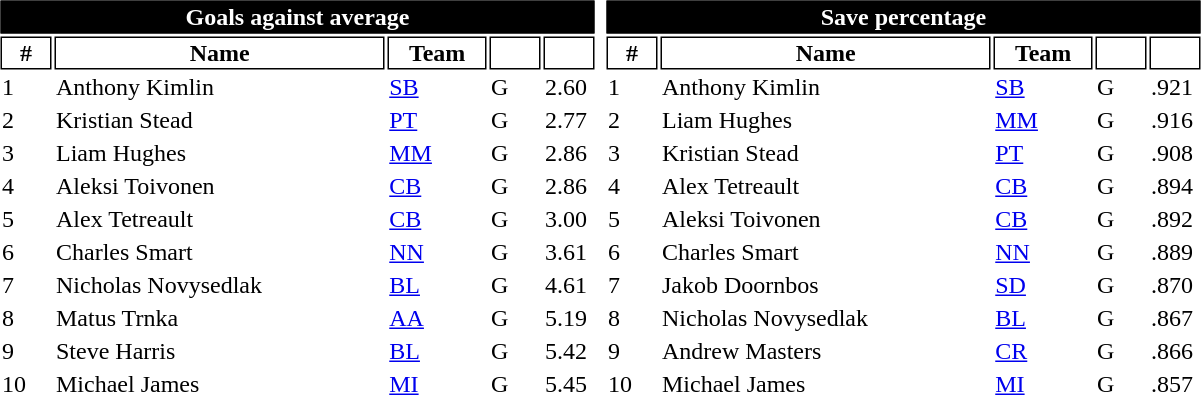<table>
<tr valign=top>
<td><br><table class="toccolours" style="width:25em">
<tr>
<th colspan="5" style="background:#000000;color:white;border:#000000 1px solid">Goals against average</th>
</tr>
<tr>
<th style="background:#FFFFFF;color:black;border:#000000 1px solid; width: 30px">#</th>
<th style="background:#FFFFFF;color:black;border:#000000 1px solid">Name</th>
<th style="background:#FFFFFF;color:black;border:#000000 1px solid">Team</th>
<th style="background:#FFFFFF;color:black;border:#000000 1px solid; width: 30px"></th>
<th style="background:#FFFFFF;color:black;border:#000000 1px solid; width: 30px"></th>
</tr>
<tr>
<td>1</td>
<td> Anthony Kimlin</td>
<td><a href='#'>SB</a></td>
<td>G</td>
<td>2.60</td>
</tr>
<tr>
<td>2</td>
<td> Kristian Stead</td>
<td><a href='#'>PT</a></td>
<td>G</td>
<td>2.77</td>
</tr>
<tr>
<td>3</td>
<td> Liam Hughes</td>
<td><a href='#'>MM</a></td>
<td>G</td>
<td>2.86</td>
</tr>
<tr>
<td>4</td>
<td> Aleksi Toivonen</td>
<td><a href='#'>CB</a></td>
<td>G</td>
<td>2.86</td>
</tr>
<tr>
<td>5</td>
<td> Alex Tetreault</td>
<td><a href='#'>CB</a></td>
<td>G</td>
<td>3.00</td>
</tr>
<tr>
<td>6</td>
<td> Charles Smart</td>
<td><a href='#'>NN</a></td>
<td>G</td>
<td>3.61</td>
</tr>
<tr>
<td>7</td>
<td> Nicholas Novysedlak</td>
<td><a href='#'>BL</a></td>
<td>G</td>
<td>4.61</td>
</tr>
<tr>
<td>8</td>
<td> Matus Trnka</td>
<td><a href='#'>AA</a></td>
<td>G</td>
<td>5.19</td>
</tr>
<tr>
<td>9</td>
<td> Steve Harris</td>
<td><a href='#'>BL</a></td>
<td>G</td>
<td>5.42</td>
</tr>
<tr>
<td>10</td>
<td> Michael James</td>
<td><a href='#'>MI</a></td>
<td>G</td>
<td>5.45</td>
</tr>
<tr>
</tr>
</table>
</td>
<td><br><table class="toccolours" style="width:25em">
<tr>
<th colspan="5" style="background:#000000;color:white;border:#000000 1px solid">Save percentage</th>
</tr>
<tr>
<th style="background:#FFFFFF;color:black;border:#000000 1px solid; width: 30px">#</th>
<th style="background:#FFFFFF;color:black;border:#000000 1px solid">Name</th>
<th style="background:#FFFFFF;color:black;border:#000000 1px solid">Team</th>
<th style="background:#FFFFFF;color:black;border:#000000 1px solid; width: 30px"></th>
<th style="background:#FFFFFF;color:black;border:#000000 1px solid; width: 30px"></th>
</tr>
<tr>
<td>1</td>
<td> Anthony Kimlin</td>
<td><a href='#'>SB</a></td>
<td>G</td>
<td>.921</td>
</tr>
<tr>
<td>2</td>
<td> Liam Hughes</td>
<td><a href='#'>MM</a></td>
<td>G</td>
<td>.916</td>
</tr>
<tr>
<td>3</td>
<td> Kristian Stead</td>
<td><a href='#'>PT</a></td>
<td>G</td>
<td>.908</td>
</tr>
<tr>
<td>4</td>
<td> Alex Tetreault</td>
<td><a href='#'>CB</a></td>
<td>G</td>
<td>.894</td>
</tr>
<tr>
<td>5</td>
<td> Aleksi Toivonen</td>
<td><a href='#'>CB</a></td>
<td>G</td>
<td>.892</td>
</tr>
<tr>
<td>6</td>
<td> Charles Smart</td>
<td><a href='#'>NN</a></td>
<td>G</td>
<td>.889</td>
</tr>
<tr>
<td>7</td>
<td> Jakob Doornbos</td>
<td><a href='#'>SD</a></td>
<td>G</td>
<td>.870</td>
</tr>
<tr>
<td>8</td>
<td> Nicholas Novysedlak</td>
<td><a href='#'>BL</a></td>
<td>G</td>
<td>.867</td>
</tr>
<tr>
<td>9</td>
<td> Andrew Masters</td>
<td><a href='#'>CR</a></td>
<td>G</td>
<td>.866</td>
</tr>
<tr>
<td>10</td>
<td> Michael James</td>
<td><a href='#'>MI</a></td>
<td>G</td>
<td>.857</td>
</tr>
<tr>
</tr>
</table>
</td>
</tr>
</table>
